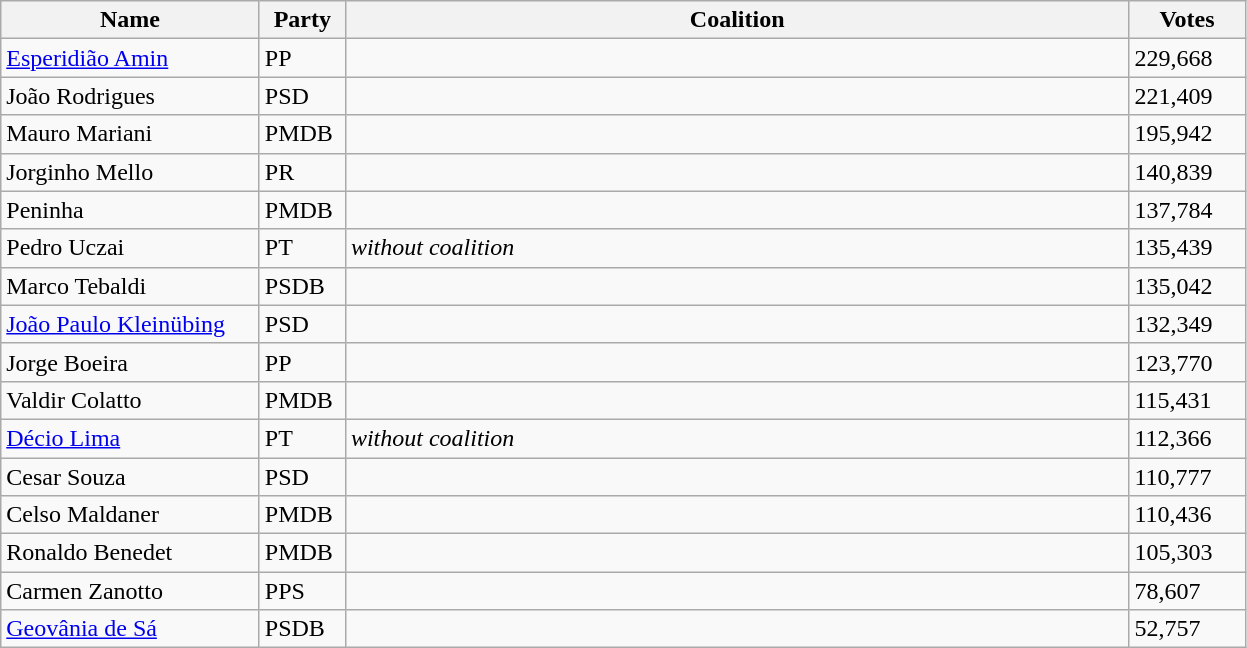<table class="wikitable sortable">
<tr>
<th style="width:165px;">Name</th>
<th style="width:50px;">Party</th>
<th style="width:515px;">Coalition</th>
<th style="width:70px;">Votes</th>
</tr>
<tr>
<td><a href='#'>Esperidião Amin</a></td>
<td>PP</td>
<td></td>
<td>229,668</td>
</tr>
<tr>
<td>João Rodrigues</td>
<td>PSD</td>
<td></td>
<td>221,409</td>
</tr>
<tr>
<td>Mauro Mariani</td>
<td>PMDB</td>
<td></td>
<td>195,942</td>
</tr>
<tr>
<td>Jorginho Mello</td>
<td>PR</td>
<td></td>
<td>140,839</td>
</tr>
<tr>
<td>Peninha</td>
<td>PMDB</td>
<td></td>
<td>137,784</td>
</tr>
<tr>
<td>Pedro Uczai</td>
<td>PT</td>
<td><em>without coalition</em></td>
<td>135,439</td>
</tr>
<tr>
<td>Marco Tebaldi</td>
<td>PSDB</td>
<td></td>
<td>135,042</td>
</tr>
<tr>
<td><a href='#'>João Paulo Kleinübing</a></td>
<td>PSD</td>
<td></td>
<td>132,349</td>
</tr>
<tr>
<td>Jorge Boeira</td>
<td>PP</td>
<td></td>
<td>123,770</td>
</tr>
<tr>
<td>Valdir Colatto</td>
<td>PMDB</td>
<td></td>
<td>115,431</td>
</tr>
<tr>
<td><a href='#'>Décio Lima</a></td>
<td>PT</td>
<td><em>without coalition</em></td>
<td>112,366</td>
</tr>
<tr>
<td>Cesar Souza</td>
<td>PSD</td>
<td></td>
<td>110,777</td>
</tr>
<tr>
<td>Celso Maldaner</td>
<td>PMDB</td>
<td></td>
<td>110,436</td>
</tr>
<tr>
<td>Ronaldo Benedet</td>
<td>PMDB</td>
<td></td>
<td>105,303</td>
</tr>
<tr>
<td>Carmen Zanotto</td>
<td>PPS</td>
<td></td>
<td>78,607</td>
</tr>
<tr>
<td><a href='#'>Geovânia de Sá</a></td>
<td>PSDB</td>
<td></td>
<td>52,757</td>
</tr>
</table>
